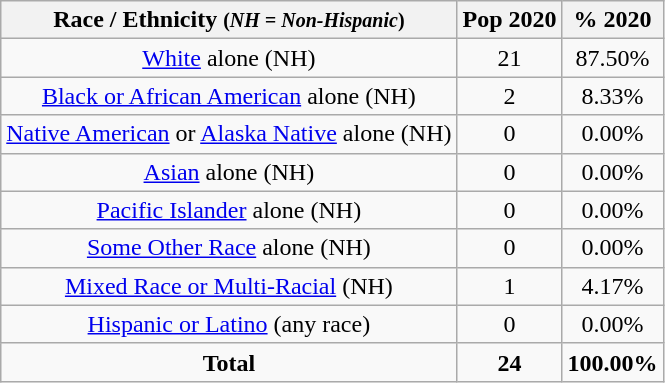<table class="wikitable" style="text-align:center;">
<tr>
<th>Race / Ethnicity <small>(<em>NH = Non-Hispanic</em>)</small></th>
<th>Pop 2020</th>
<th>% 2020</th>
</tr>
<tr>
<td><a href='#'>White</a> alone (NH)</td>
<td>21</td>
<td>87.50%</td>
</tr>
<tr>
<td><a href='#'>Black or African American</a> alone (NH)</td>
<td>2</td>
<td>8.33%</td>
</tr>
<tr>
<td><a href='#'>Native American</a> or <a href='#'>Alaska Native</a> alone (NH)</td>
<td>0</td>
<td>0.00%</td>
</tr>
<tr>
<td><a href='#'>Asian</a> alone (NH)</td>
<td>0</td>
<td>0.00%</td>
</tr>
<tr>
<td><a href='#'>Pacific Islander</a> alone (NH)</td>
<td>0</td>
<td>0.00%</td>
</tr>
<tr>
<td><a href='#'>Some Other Race</a> alone (NH)</td>
<td>0</td>
<td>0.00%</td>
</tr>
<tr>
<td><a href='#'>Mixed Race or Multi-Racial</a> (NH)</td>
<td>1</td>
<td>4.17%</td>
</tr>
<tr>
<td><a href='#'>Hispanic or Latino</a> (any race)</td>
<td>0</td>
<td>0.00%</td>
</tr>
<tr>
<td><strong>Total</strong></td>
<td><strong>24</strong></td>
<td><strong>100.00%</strong></td>
</tr>
</table>
